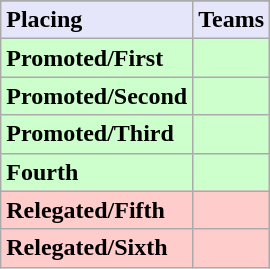<table class=wikitable>
<tr>
</tr>
<tr style="background: #E6E6FA;">
<td><strong>Placing</strong></td>
<td style="text-align:center"><strong>Teams</strong></td>
</tr>
<tr style="background: #ccffcc;">
<td><strong>Promoted/First</strong></td>
<td><strong></strong></td>
</tr>
<tr style="background: #ccffcc;">
<td><strong>Promoted/Second</strong></td>
<td><strong></strong></td>
</tr>
<tr style="background: #ccffcc;">
<td><strong>Promoted/Third</strong></td>
<td><strong></strong></td>
</tr>
<tr style="background: #ccffcc;">
<td><strong>Fourth</strong></td>
<td><strong></strong></td>
</tr>
<tr style="background: #ffcccc;">
<td><strong>Relegated/Fifth</strong></td>
<td><em></em></td>
</tr>
<tr style="background: #ffcccc;">
<td><strong>Relegated/Sixth</strong></td>
<td><em></em></td>
</tr>
</table>
